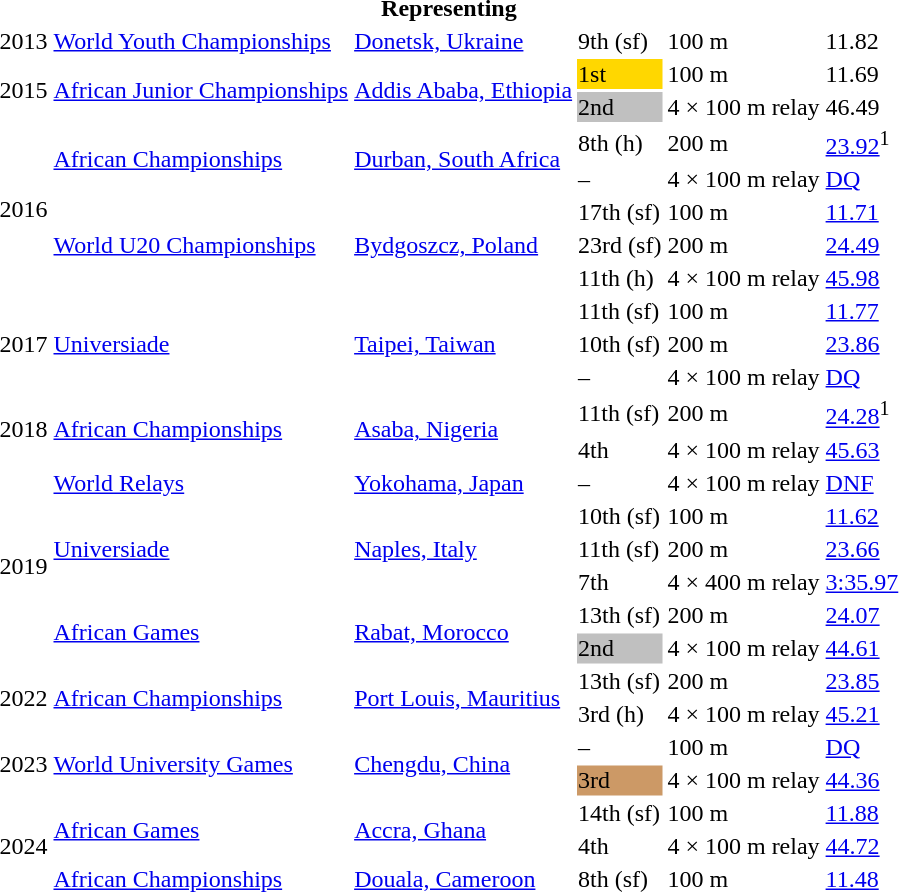<table>
<tr>
<th colspan="6">Representing </th>
</tr>
<tr>
<td>2013</td>
<td><a href='#'>World Youth Championships</a></td>
<td><a href='#'>Donetsk, Ukraine</a></td>
<td>9th (sf)</td>
<td>100 m</td>
<td>11.82</td>
</tr>
<tr>
<td rowspan=2>2015</td>
<td rowspan=2><a href='#'>African Junior Championships</a></td>
<td rowspan=2><a href='#'>Addis Ababa, Ethiopia</a></td>
<td bgcolor=gold>1st</td>
<td>100 m</td>
<td>11.69</td>
</tr>
<tr>
<td bgcolor=silver>2nd</td>
<td>4 × 100 m relay</td>
<td>46.49</td>
</tr>
<tr>
<td rowspan=5>2016</td>
<td rowspan=2><a href='#'>African Championships</a></td>
<td rowspan=2><a href='#'>Durban, South Africa</a></td>
<td>8th (h)</td>
<td>200 m</td>
<td><a href='#'>23.92</a><sup>1</sup></td>
</tr>
<tr>
<td>–</td>
<td>4 × 100 m relay</td>
<td><a href='#'>DQ</a></td>
</tr>
<tr>
<td rowspan=3><a href='#'>World U20 Championships</a></td>
<td rowspan=3><a href='#'>Bydgoszcz, Poland</a></td>
<td>17th (sf)</td>
<td>100 m</td>
<td><a href='#'>11.71</a></td>
</tr>
<tr>
<td>23rd (sf)</td>
<td>200 m</td>
<td><a href='#'>24.49</a></td>
</tr>
<tr>
<td>11th (h)</td>
<td>4 × 100 m relay</td>
<td><a href='#'>45.98</a></td>
</tr>
<tr>
<td rowspan=3>2017</td>
<td rowspan=3><a href='#'>Universiade</a></td>
<td rowspan=3><a href='#'>Taipei, Taiwan</a></td>
<td>11th (sf)</td>
<td>100 m</td>
<td><a href='#'>11.77</a></td>
</tr>
<tr>
<td>10th (sf)</td>
<td>200 m</td>
<td><a href='#'>23.86</a></td>
</tr>
<tr>
<td>–</td>
<td>4 × 100 m relay</td>
<td><a href='#'>DQ</a></td>
</tr>
<tr>
<td rowspan=2>2018</td>
<td rowspan=2><a href='#'>African Championships</a></td>
<td rowspan=2><a href='#'>Asaba, Nigeria</a></td>
<td>11th (sf)</td>
<td>200 m</td>
<td><a href='#'>24.28</a><sup>1</sup></td>
</tr>
<tr>
<td>4th</td>
<td>4 × 100 m relay</td>
<td><a href='#'>45.63</a></td>
</tr>
<tr>
<td rowspan=6>2019</td>
<td><a href='#'>World Relays</a></td>
<td><a href='#'>Yokohama, Japan</a></td>
<td>–</td>
<td>4 × 100 m relay</td>
<td><a href='#'>DNF</a></td>
</tr>
<tr>
<td rowspan=3><a href='#'>Universiade</a></td>
<td rowspan=3><a href='#'>Naples, Italy</a></td>
<td>10th (sf)</td>
<td>100 m</td>
<td><a href='#'>11.62</a></td>
</tr>
<tr>
<td>11th (sf)</td>
<td>200 m</td>
<td><a href='#'>23.66</a></td>
</tr>
<tr>
<td>7th</td>
<td>4 × 400 m relay</td>
<td><a href='#'>3:35.97</a></td>
</tr>
<tr>
<td rowspan=2><a href='#'>African Games</a></td>
<td rowspan=2><a href='#'>Rabat, Morocco</a></td>
<td>13th (sf)</td>
<td>200 m</td>
<td><a href='#'>24.07</a></td>
</tr>
<tr>
<td bgcolor=silver>2nd</td>
<td>4 × 100 m relay</td>
<td><a href='#'>44.61</a></td>
</tr>
<tr>
<td rowspan=2>2022</td>
<td rowspan=2><a href='#'>African Championships</a></td>
<td rowspan=2><a href='#'>Port Louis, Mauritius</a></td>
<td>13th (sf)</td>
<td>200 m</td>
<td><a href='#'>23.85</a></td>
</tr>
<tr>
<td>3rd (h)</td>
<td>4 × 100 m relay</td>
<td><a href='#'>45.21</a></td>
</tr>
<tr>
<td rowspan=2>2023</td>
<td rowspan=2><a href='#'>World University Games</a></td>
<td rowspan=2><a href='#'>Chengdu, China</a></td>
<td>–</td>
<td>100 m</td>
<td><a href='#'>DQ</a></td>
</tr>
<tr>
<td bgcolor=cc9966>3rd</td>
<td>4 × 100 m relay</td>
<td><a href='#'>44.36</a></td>
</tr>
<tr>
<td rowspan=3>2024</td>
<td rowspan=2><a href='#'>African Games</a></td>
<td rowspan=2><a href='#'>Accra, Ghana</a></td>
<td>14th (sf)</td>
<td>100 m</td>
<td><a href='#'>11.88</a></td>
</tr>
<tr>
<td>4th</td>
<td>4 × 100 m relay</td>
<td><a href='#'>44.72</a></td>
</tr>
<tr>
<td><a href='#'>African Championships</a></td>
<td><a href='#'>Douala, Cameroon</a></td>
<td>8th (sf)</td>
<td>100 m</td>
<td><a href='#'>11.48</a></td>
</tr>
</table>
